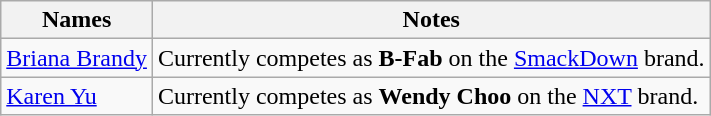<table class="wikitable sortable">
<tr>
<th>Names</th>
<th>Notes</th>
</tr>
<tr>
<td><a href='#'>Briana Brandy</a></td>
<td>Currently competes as <strong>B-Fab</strong> on the <a href='#'>SmackDown</a> brand.</td>
</tr>
<tr>
<td><a href='#'>Karen Yu</a></td>
<td>Currently competes as <strong>Wendy Choo</strong> on the <a href='#'>NXT</a> brand.</td>
</tr>
</table>
